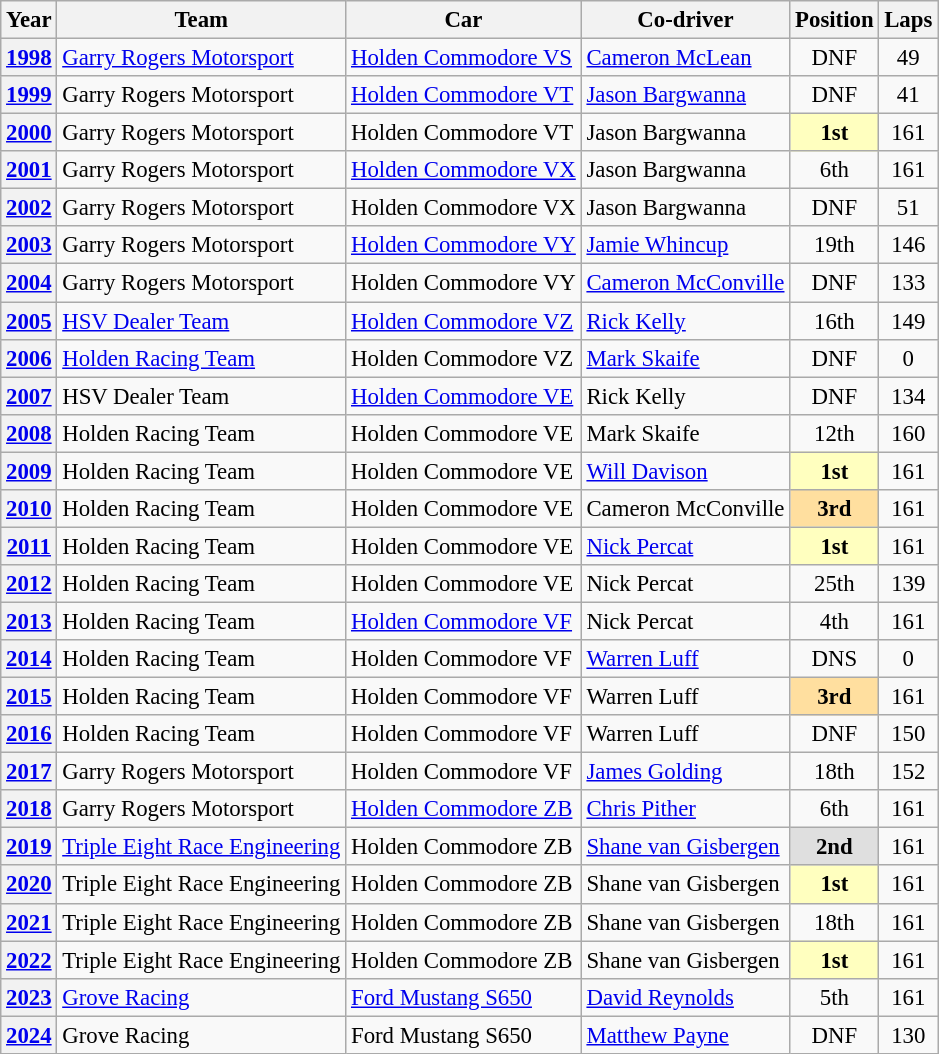<table class="wikitable" style="font-size: 95%;">
<tr>
<th>Year</th>
<th>Team</th>
<th>Car</th>
<th>Co-driver</th>
<th>Position</th>
<th>Laps</th>
</tr>
<tr>
<th><a href='#'>1998</a></th>
<td><a href='#'>Garry Rogers Motorsport</a></td>
<td><a href='#'>Holden Commodore VS</a></td>
<td> <a href='#'>Cameron McLean</a></td>
<td align="center">DNF</td>
<td align="center">49</td>
</tr>
<tr>
<th><a href='#'>1999</a></th>
<td>Garry Rogers Motorsport</td>
<td><a href='#'>Holden Commodore VT</a></td>
<td> <a href='#'>Jason Bargwanna</a></td>
<td align="center">DNF</td>
<td align="center">41</td>
</tr>
<tr>
<th><a href='#'>2000</a></th>
<td>Garry Rogers Motorsport</td>
<td>Holden Commodore VT</td>
<td> Jason Bargwanna</td>
<td align="center" style="background:#ffffbf;"><strong>1st</strong></td>
<td align="center">161</td>
</tr>
<tr>
<th><a href='#'>2001</a></th>
<td>Garry Rogers Motorsport</td>
<td><a href='#'>Holden Commodore VX</a></td>
<td> Jason Bargwanna</td>
<td align="center">6th</td>
<td align="center">161</td>
</tr>
<tr>
<th><a href='#'>2002</a></th>
<td>Garry Rogers Motorsport</td>
<td>Holden Commodore VX</td>
<td> Jason Bargwanna</td>
<td align="center">DNF</td>
<td align="center">51</td>
</tr>
<tr>
<th><a href='#'>2003</a></th>
<td>Garry Rogers Motorsport</td>
<td><a href='#'>Holden Commodore VY</a></td>
<td> <a href='#'>Jamie Whincup</a></td>
<td align="center">19th</td>
<td align="center">146</td>
</tr>
<tr>
<th><a href='#'>2004</a></th>
<td>Garry Rogers Motorsport</td>
<td>Holden Commodore VY</td>
<td> <a href='#'>Cameron McConville</a></td>
<td align="center">DNF</td>
<td align="center">133</td>
</tr>
<tr>
<th><a href='#'>2005</a></th>
<td><a href='#'>HSV Dealer Team</a></td>
<td><a href='#'>Holden Commodore VZ</a></td>
<td> <a href='#'>Rick Kelly</a></td>
<td align="center">16th</td>
<td align="center">149</td>
</tr>
<tr>
<th><a href='#'>2006</a></th>
<td><a href='#'>Holden Racing Team</a></td>
<td>Holden Commodore VZ</td>
<td> <a href='#'>Mark Skaife</a></td>
<td align="center">DNF</td>
<td align="center">0</td>
</tr>
<tr>
<th><a href='#'>2007</a></th>
<td>HSV Dealer Team</td>
<td><a href='#'>Holden Commodore VE</a></td>
<td> Rick Kelly</td>
<td align="center">DNF</td>
<td align="center">134</td>
</tr>
<tr>
<th><a href='#'>2008</a></th>
<td>Holden Racing Team</td>
<td>Holden Commodore VE</td>
<td> Mark Skaife</td>
<td align="center">12th</td>
<td align="center">160</td>
</tr>
<tr>
<th><a href='#'>2009</a></th>
<td>Holden Racing Team</td>
<td>Holden Commodore VE</td>
<td> <a href='#'>Will Davison</a></td>
<td align="center" style="background:#ffffbf;"><strong>1st</strong></td>
<td align="center">161</td>
</tr>
<tr>
<th><a href='#'>2010</a></th>
<td>Holden Racing Team</td>
<td>Holden Commodore VE</td>
<td> Cameron McConville</td>
<td align="center" style="background:#ffdf9f;"><strong>3rd</strong></td>
<td align="center">161</td>
</tr>
<tr>
<th><a href='#'>2011</a></th>
<td>Holden Racing Team</td>
<td>Holden Commodore VE</td>
<td> <a href='#'>Nick Percat</a></td>
<td align="center" style="background:#ffffbf;"><strong>1st</strong></td>
<td align="center">161</td>
</tr>
<tr>
<th><a href='#'>2012</a></th>
<td>Holden Racing Team</td>
<td>Holden Commodore VE</td>
<td> Nick Percat</td>
<td align="center">25th</td>
<td align="center">139</td>
</tr>
<tr>
<th><a href='#'>2013</a></th>
<td>Holden Racing Team</td>
<td><a href='#'>Holden Commodore VF</a></td>
<td> Nick Percat</td>
<td align="center">4th</td>
<td align="center">161</td>
</tr>
<tr>
<th><a href='#'>2014</a></th>
<td>Holden Racing Team</td>
<td>Holden Commodore VF</td>
<td> <a href='#'>Warren Luff</a></td>
<td align="center">DNS</td>
<td align="center">0</td>
</tr>
<tr>
<th><a href='#'>2015</a></th>
<td>Holden Racing Team</td>
<td>Holden Commodore VF</td>
<td> Warren Luff</td>
<td align="center" style="background:#ffdf9f;"><strong>3rd</strong></td>
<td align="center">161</td>
</tr>
<tr>
<th><a href='#'>2016</a></th>
<td>Holden Racing Team</td>
<td>Holden Commodore VF</td>
<td> Warren Luff</td>
<td align="center">DNF</td>
<td align="center">150</td>
</tr>
<tr>
<th><a href='#'>2017</a></th>
<td>Garry Rogers Motorsport</td>
<td>Holden Commodore VF</td>
<td> <a href='#'>James Golding</a></td>
<td align="center">18th</td>
<td align="center">152</td>
</tr>
<tr>
<th><a href='#'>2018</a></th>
<td>Garry Rogers Motorsport</td>
<td><a href='#'>Holden Commodore ZB</a></td>
<td> <a href='#'>Chris Pither</a></td>
<td align="center">6th</td>
<td align="center">161</td>
</tr>
<tr>
<th><a href='#'>2019</a></th>
<td><a href='#'>Triple Eight Race Engineering</a></td>
<td>Holden Commodore ZB</td>
<td> <a href='#'>Shane van Gisbergen</a></td>
<td align="center" style="background:#dfdfdf;"><strong>2nd</strong></td>
<td align="center">161</td>
</tr>
<tr>
<th><a href='#'>2020</a></th>
<td>Triple Eight Race Engineering</td>
<td>Holden Commodore ZB</td>
<td> Shane van Gisbergen</td>
<td align="center" style="background:#ffffbf;"><strong>1st</strong></td>
<td align="center">161</td>
</tr>
<tr>
<th><a href='#'>2021</a></th>
<td>Triple Eight Race Engineering</td>
<td>Holden Commodore ZB</td>
<td> Shane van Gisbergen</td>
<td align="center">18th</td>
<td align="center">161</td>
</tr>
<tr>
<th><a href='#'>2022</a></th>
<td>Triple Eight Race Engineering</td>
<td>Holden Commodore ZB</td>
<td> Shane van Gisbergen</td>
<td align="center" style="background:#ffffbf;"><strong>1st</strong></td>
<td align="center">161</td>
</tr>
<tr>
<th><a href='#'>2023</a></th>
<td><a href='#'>Grove Racing</a></td>
<td><a href='#'>Ford Mustang S650</a></td>
<td> <a href='#'>David Reynolds</a></td>
<td align="center">5th</td>
<td align="center">161</td>
</tr>
<tr>
<th><a href='#'>2024</a></th>
<td>Grove Racing</td>
<td>Ford Mustang S650</td>
<td> <a href='#'>Matthew Payne</a></td>
<td align="center">DNF</td>
<td align="center">130</td>
</tr>
</table>
